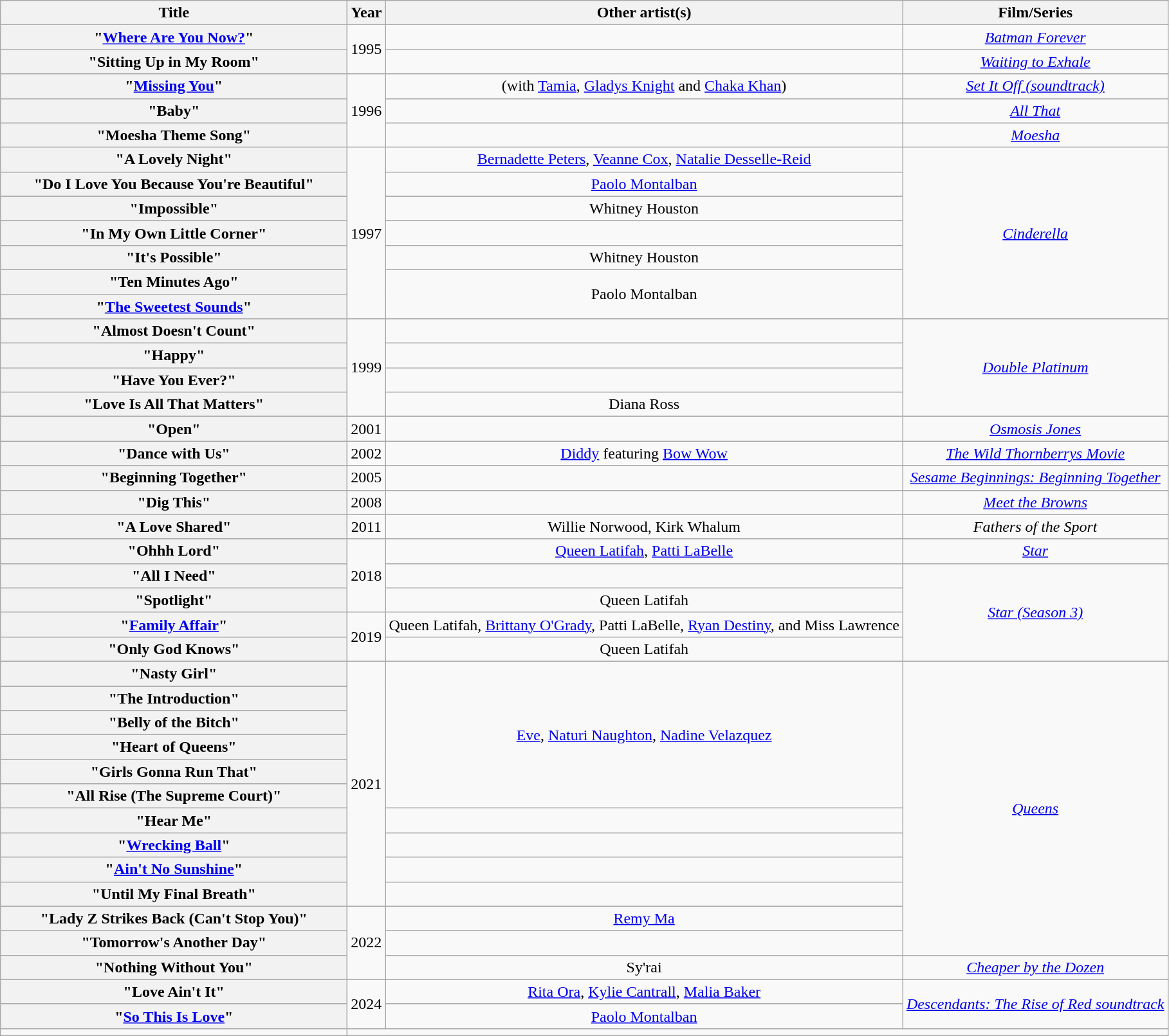<table class="wikitable plainrowheaders" style="text-align:center;">
<tr>
<th scope="col" style="width:22em;">Title</th>
<th scope="col">Year</th>
<th scope="col">Other artist(s)</th>
<th scope="col">Film/Series</th>
</tr>
<tr>
<th scope="row">"<a href='#'>Where Are You Now?</a>"</th>
<td rowspan="2">1995</td>
<td></td>
<td><em><a href='#'>Batman Forever</a></em></td>
</tr>
<tr>
<th scope="row">"Sitting Up in My Room"</th>
<td></td>
<td><em><a href='#'>Waiting to Exhale</a></em></td>
</tr>
<tr>
<th>"<a href='#'>Missing You</a>"</th>
<td rowspan="3">1996</td>
<td><span>(with <a href='#'>Tamia</a>, <a href='#'>Gladys Knight</a> and <a href='#'>Chaka Khan</a>)</span></td>
<td><em><a href='#'>Set It Off (soundtrack)</a></em></td>
</tr>
<tr>
<th scope="row">"Baby"</th>
<td></td>
<td><em><a href='#'>All That</a></em></td>
</tr>
<tr>
<th scope="row">"Moesha Theme Song"</th>
<td></td>
<td><em><a href='#'>Moesha</a></em></td>
</tr>
<tr>
<th scope="row">"A Lovely Night"</th>
<td rowspan="7">1997</td>
<td><a href='#'>Bernadette Peters</a>, <a href='#'>Veanne Cox</a>, <a href='#'>Natalie Desselle-Reid</a></td>
<td rowspan="7"><em><a href='#'>Cinderella</a></em></td>
</tr>
<tr>
<th scope="row">"Do I Love You Because You're Beautiful"</th>
<td><a href='#'>Paolo Montalban</a></td>
</tr>
<tr>
<th scope="row">"Impossible"</th>
<td>Whitney Houston</td>
</tr>
<tr>
<th scope="row">"In My Own Little Corner"</th>
<td></td>
</tr>
<tr>
<th scope="row">"It's Possible"</th>
<td>Whitney Houston</td>
</tr>
<tr>
<th scope="row">"Ten Minutes Ago"</th>
<td rowspan="2">Paolo Montalban</td>
</tr>
<tr>
<th scope="row">"<a href='#'>The Sweetest Sounds</a>"</th>
</tr>
<tr>
<th scope="row">"Almost Doesn't Count"</th>
<td rowspan="4">1999</td>
<td></td>
<td rowspan="4"><em><a href='#'>Double Platinum</a></em></td>
</tr>
<tr>
<th scope="row">"Happy"</th>
<td></td>
</tr>
<tr>
<th scope="row">"Have You Ever?"</th>
<td></td>
</tr>
<tr>
<th scope="row">"Love Is All That Matters"</th>
<td>Diana Ross</td>
</tr>
<tr>
<th scope="row">"Open"</th>
<td>2001</td>
<td></td>
<td><em><a href='#'>Osmosis Jones</a></em></td>
</tr>
<tr>
<th scope="row">"Dance with Us"</th>
<td>2002</td>
<td><a href='#'>Diddy</a> featuring <a href='#'>Bow Wow</a></td>
<td><em><a href='#'>The Wild Thornberrys Movie</a></em></td>
</tr>
<tr>
<th scope="row">"Beginning Together"</th>
<td rowspan="1">2005</td>
<td></td>
<td><em><a href='#'>Sesame Beginnings: Beginning Together</a></em></td>
</tr>
<tr>
<th scope="row">"Dig This"</th>
<td>2008</td>
<td></td>
<td><em><a href='#'>Meet the Browns</a></em></td>
</tr>
<tr>
<th scope="row">"A Love Shared"</th>
<td>2011</td>
<td>Willie Norwood, Kirk Whalum</td>
<td><em>Fathers of the Sport</em></td>
</tr>
<tr>
<th scope="row">"Ohhh Lord"</th>
<td rowspan="3">2018</td>
<td><a href='#'>Queen Latifah</a>, <a href='#'>Patti LaBelle</a></td>
<td><em><a href='#'>Star</a></em></td>
</tr>
<tr>
<th scope="row">"All I Need"</th>
<td></td>
<td rowspan="4"><em><a href='#'>Star (Season 3)</a></em></td>
</tr>
<tr>
<th scope="row">"Spotlight"</th>
<td>Queen Latifah</td>
</tr>
<tr>
<th scope="row">"<a href='#'>Family Affair</a>"</th>
<td rowspan="2">2019</td>
<td>Queen Latifah, <a href='#'>Brittany O'Grady</a>, Patti LaBelle, <a href='#'>Ryan Destiny</a>, and Miss Lawrence</td>
</tr>
<tr>
<th scope="row">"Only God Knows"</th>
<td>Queen Latifah</td>
</tr>
<tr>
<th scope="row">"Nasty Girl"</th>
<td rowspan="10">2021</td>
<td rowspan="6"><a href='#'>Eve</a>, <a href='#'>Naturi Naughton</a>, <a href='#'>Nadine Velazquez</a></td>
<td rowspan="12"><em><a href='#'>Queens</a></em></td>
</tr>
<tr>
<th scope="row">"The Introduction"</th>
</tr>
<tr>
<th scope="row">"Belly of the Bitch"</th>
</tr>
<tr>
<th scope="row">"Heart of Queens"</th>
</tr>
<tr>
<th scope="row">"Girls Gonna Run That"</th>
</tr>
<tr>
<th scope="row">"All Rise (The Supreme Court)"</th>
</tr>
<tr>
<th scope="row">"Hear Me"</th>
<td></td>
</tr>
<tr>
<th scope="row">"<a href='#'>Wrecking Ball</a>"</th>
<td></td>
</tr>
<tr>
<th scope= "row">"<a href='#'>Ain't No Sunshine</a>"</th>
<td></td>
</tr>
<tr>
<th scope= "row">"Until My Final Breath"</th>
<td></td>
</tr>
<tr>
<th scope="row">"Lady Z Strikes Back (Can't Stop You)"</th>
<td rowspan="3">2022</td>
<td><a href='#'>Remy Ma</a></td>
</tr>
<tr>
<th scope= "row">"Tomorrow's Another Day"</th>
<td></td>
</tr>
<tr>
<th scope="row">"Nothing Without You"</th>
<td>Sy'rai</td>
<td rowspan="1"><em><a href='#'>Cheaper by the Dozen</a></em></td>
</tr>
<tr>
<th scope="row">"Love Ain't It"</th>
<td rowspan="2">2024</td>
<td><a href='#'>Rita Ora</a>, <a href='#'>Kylie Cantrall</a>, <a href='#'>Malia Baker</a></td>
<td rowspan="2"><em><a href='#'>Descendants: The Rise of Red soundtrack</a></em></td>
</tr>
<tr>
<th scope="row">"<a href='#'>So This Is Love</a>"</th>
<td><a href='#'>Paolo Montalban</a></td>
</tr>
<tr>
<td></td>
</tr>
</table>
